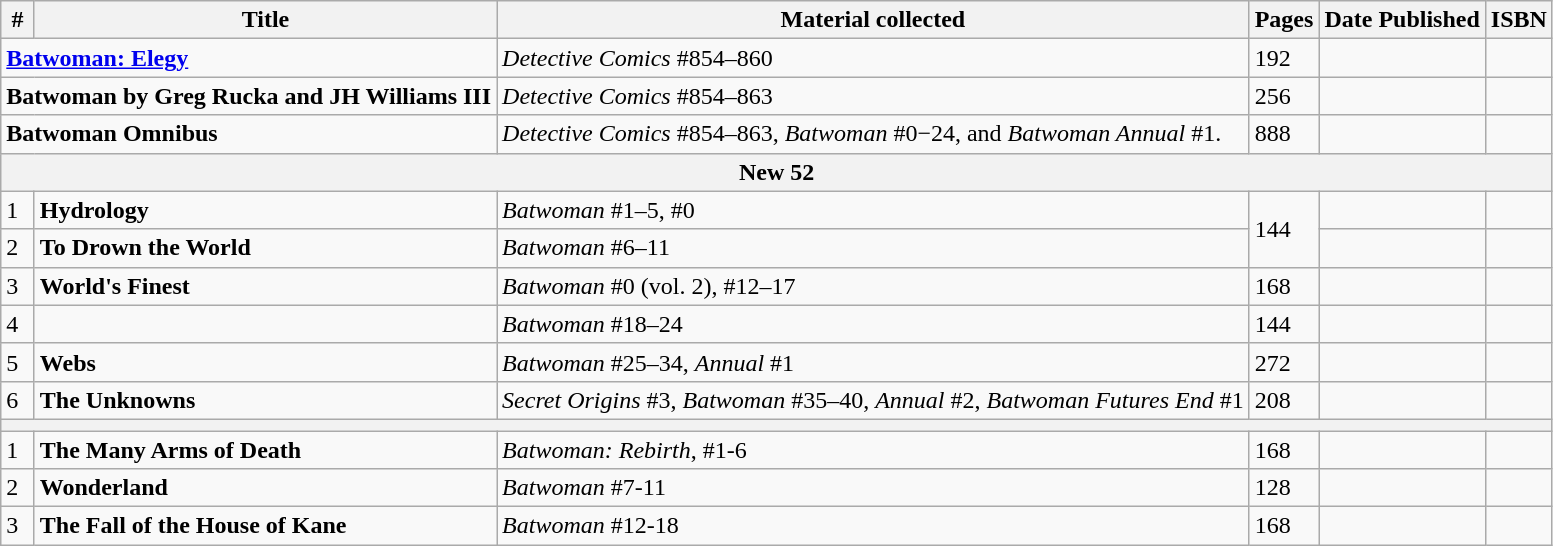<table class="wikitable">
<tr>
<th>#</th>
<th>Title</th>
<th>Material collected</th>
<th>Pages</th>
<th>Date Published</th>
<th>ISBN</th>
</tr>
<tr>
<td colspan="2"><strong><a href='#'>Batwoman: Elegy</a></strong></td>
<td><em>Detective Comics</em> #854–860</td>
<td>192</td>
<td></td>
<td></td>
</tr>
<tr>
<td colspan="2"><strong>Batwoman by Greg Rucka and JH Williams III</strong></td>
<td><em>Detective Comics</em> #854–863</td>
<td>256</td>
<td></td>
<td></td>
</tr>
<tr>
<td colspan="2"><strong>Batwoman Omnibus</strong></td>
<td><em>Detective Comics</em> #854–863, <em>Batwoman</em> #0−24, and <em>Batwoman Annual</em> #1.</td>
<td>888</td>
<td></td>
<td></td>
</tr>
<tr>
<th colspan="6">New 52</th>
</tr>
<tr>
<td>1</td>
<td><strong>Hydrology</strong></td>
<td><em>Batwoman</em> #1–5, #0</td>
<td rowspan="2">144</td>
<td></td>
<td></td>
</tr>
<tr>
<td>2</td>
<td><strong>To Drown the World</strong></td>
<td><em>Batwoman</em> #6–11</td>
<td></td>
<td></td>
</tr>
<tr>
<td>3</td>
<td><strong>World's Finest</strong></td>
<td><em>Batwoman</em> #0 (vol. 2), #12–17</td>
<td>168</td>
<td></td>
<td></td>
</tr>
<tr>
<td>4</td>
<td></td>
<td><em>Batwoman</em> #18–24</td>
<td>144</td>
<td></td>
<td></td>
</tr>
<tr>
<td>5</td>
<td><strong>Webs</strong></td>
<td><em>Batwoman</em> #25–34, <em>Annual</em> #1</td>
<td>272</td>
<td></td>
<td></td>
</tr>
<tr>
<td>6</td>
<td><strong>The Unknowns</strong></td>
<td><em>Secret Origins</em> #3, <em>Batwoman</em> #35–40, <em>Annual</em> #2, <em>Batwoman Futures End</em> #1</td>
<td>208</td>
<td></td>
<td></td>
</tr>
<tr>
<th colspan="6"></th>
</tr>
<tr>
<td>1</td>
<td><strong>The Many Arms of Death</strong></td>
<td><em>Batwoman: Rebirth</em>, #1-6</td>
<td>168</td>
<td></td>
<td></td>
</tr>
<tr>
<td>2</td>
<td><strong>Wonderland</strong></td>
<td><em>Batwoman</em> #7-11</td>
<td>128</td>
<td></td>
<td></td>
</tr>
<tr>
<td>3</td>
<td><strong>The Fall of the House of Kane</strong></td>
<td><em>Batwoman</em> #12-18</td>
<td>168</td>
<td></td>
<td></td>
</tr>
</table>
